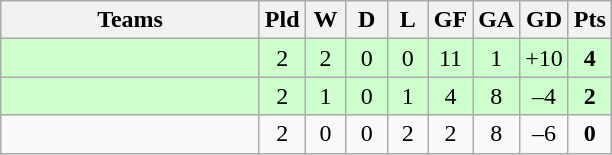<table class="wikitable" style="text-align: center;">
<tr>
<th width=165>Teams</th>
<th width=20>Pld</th>
<th width=20>W</th>
<th width=20>D</th>
<th width=20>L</th>
<th width=20>GF</th>
<th width=20>GA</th>
<th width=20>GD</th>
<th width=20>Pts</th>
</tr>
<tr align=center style="background:#ccffcc;">
<td style="text-align:left;"></td>
<td>2</td>
<td>2</td>
<td>0</td>
<td>0</td>
<td>11</td>
<td>1</td>
<td>+10</td>
<td><strong>4</strong></td>
</tr>
<tr align=center style="background:#ccffcc;">
<td style="text-align:left;"></td>
<td>2</td>
<td>1</td>
<td>0</td>
<td>1</td>
<td>4</td>
<td>8</td>
<td>–4</td>
<td><strong>2</strong></td>
</tr>
<tr align=center>
<td style="text-align:left;"></td>
<td>2</td>
<td>0</td>
<td>0</td>
<td>2</td>
<td>2</td>
<td>8</td>
<td>–6</td>
<td><strong>0</strong></td>
</tr>
</table>
